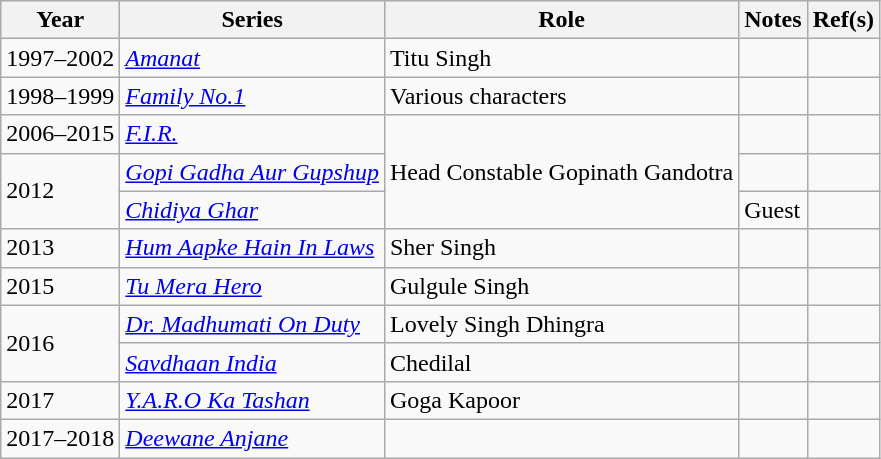<table class="wikitable sortable">
<tr>
<th scope="col">Year</th>
<th scope="col">Series</th>
<th scope="col">Role</th>
<th scope="col">Notes</th>
<th scope="col" class="unsortable">Ref(s)</th>
</tr>
<tr>
<td>1997–2002</td>
<td><em><a href='#'>Amanat</a></em></td>
<td>Titu Singh</td>
<td></td>
<td></td>
</tr>
<tr>
<td>1998–1999</td>
<td><em><a href='#'>Family No.1</a></em></td>
<td>Various characters</td>
<td></td>
<td></td>
</tr>
<tr>
<td>2006–2015</td>
<td><em><a href='#'>F.I.R.</a></em></td>
<td rowspan="3">Head Constable Gopinath Gandotra</td>
<td></td>
<td></td>
</tr>
<tr>
<td rowspan="2">2012</td>
<td><em><a href='#'>Gopi Gadha Aur Gupshup</a></em></td>
<td></td>
<td></td>
</tr>
<tr>
<td><em><a href='#'>Chidiya Ghar</a></em></td>
<td>Guest</td>
<td></td>
</tr>
<tr>
<td>2013</td>
<td><em><a href='#'>Hum Aapke Hain In Laws</a></em></td>
<td>Sher Singh</td>
<td></td>
<td></td>
</tr>
<tr>
<td>2015</td>
<td><em><a href='#'>Tu Mera Hero</a></em></td>
<td>Gulgule Singh</td>
<td></td>
<td></td>
</tr>
<tr>
<td rowspan="2">2016</td>
<td><em><a href='#'>Dr. Madhumati On Duty</a></em></td>
<td>Lovely Singh Dhingra</td>
<td></td>
<td></td>
</tr>
<tr>
<td><em><a href='#'>Savdhaan India</a></em></td>
<td>Chedilal</td>
<td></td>
<td></td>
</tr>
<tr>
<td>2017</td>
<td><em><a href='#'>Y.A.R.O Ka Tashan</a></em></td>
<td>Goga Kapoor</td>
<td></td>
<td></td>
</tr>
<tr>
<td>2017–2018</td>
<td><em><a href='#'>Deewane Anjane</a></em></td>
<td></td>
<td></td>
<td></td>
</tr>
</table>
